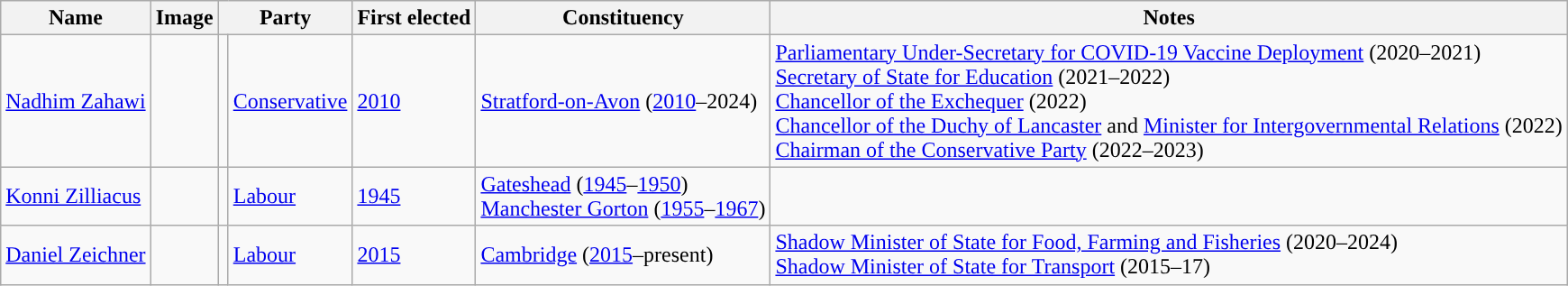<table class="wikitable sortable">
<tr>
<th>Name</th>
<th>Image</th>
<th colspan="2">Party</th>
<th>First elected</th>
<th>Constituency</th>
<th>Notes</th>
</tr>
<tr>
<td><a href='#'>Nadhim Zahawi</a></td>
<td></td>
<td style="background-color: "></td>
<td><a href='#'>Conservative</a></td>
<td><a href='#'>2010</a></td>
<td><a href='#'>Stratford-on-Avon</a> (<a href='#'>2010</a>–2024)</td>
<td><a href='#'>Parliamentary Under-Secretary for COVID-19 Vaccine Deployment</a> (2020–2021)<br><a href='#'>Secretary of State for Education</a> (2021–2022)<br><a href='#'>Chancellor of the Exchequer</a> (2022)<br><a href='#'>Chancellor of the Duchy of Lancaster</a> and <a href='#'>Minister for Intergovernmental Relations</a> (2022)<br><a href='#'>Chairman of the Conservative Party</a> (2022–2023)</td>
</tr>
<tr>
<td><a href='#'>Konni Zilliacus</a></td>
<td></td>
<td style="background-color: "></td>
<td><a href='#'>Labour</a></td>
<td><a href='#'>1945</a></td>
<td><a href='#'>Gateshead</a> (<a href='#'>1945</a>–<a href='#'>1950</a>)<br><a href='#'>Manchester Gorton</a> (<a href='#'>1955</a>–<a href='#'>1967</a>)</td>
<td></td>
</tr>
<tr>
<td><a href='#'>Daniel Zeichner</a></td>
<td></td>
<td style="background-color: "></td>
<td><a href='#'>Labour</a></td>
<td><a href='#'>2015</a></td>
<td><a href='#'>Cambridge</a> (<a href='#'>2015</a>–present)</td>
<td><a href='#'>Shadow Minister of State for Food, Farming and Fisheries</a> (2020–2024)<br><a href='#'>Shadow Minister of State for Transport</a> (2015–17)</td>
</tr>
</table>
